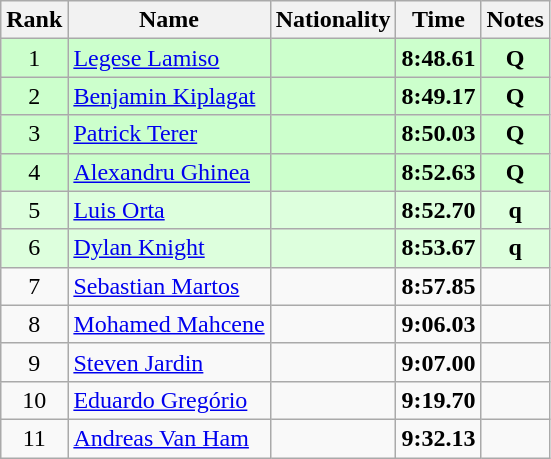<table class="wikitable sortable" style="text-align:center">
<tr>
<th>Rank</th>
<th>Name</th>
<th>Nationality</th>
<th>Time</th>
<th>Notes</th>
</tr>
<tr bgcolor=ccffcc>
<td>1</td>
<td align=left><a href='#'>Legese Lamiso</a></td>
<td align=left></td>
<td><strong>8:48.61</strong></td>
<td><strong>Q</strong></td>
</tr>
<tr bgcolor=ccffcc>
<td>2</td>
<td align=left><a href='#'>Benjamin Kiplagat</a></td>
<td align=left></td>
<td><strong>8:49.17</strong></td>
<td><strong>Q</strong></td>
</tr>
<tr bgcolor=ccffcc>
<td>3</td>
<td align=left><a href='#'>Patrick Terer</a></td>
<td align=left></td>
<td><strong>8:50.03</strong></td>
<td><strong>Q</strong></td>
</tr>
<tr bgcolor=ccffcc>
<td>4</td>
<td align=left><a href='#'>Alexandru Ghinea</a></td>
<td align=left></td>
<td><strong>8:52.63</strong></td>
<td><strong>Q</strong></td>
</tr>
<tr bgcolor=ddffdd>
<td>5</td>
<td align=left><a href='#'>Luis Orta</a></td>
<td align=left></td>
<td><strong>8:52.70</strong></td>
<td><strong>q</strong></td>
</tr>
<tr bgcolor=ddffdd>
<td>6</td>
<td align=left><a href='#'>Dylan Knight</a></td>
<td align=left></td>
<td><strong>8:53.67</strong></td>
<td><strong>q</strong></td>
</tr>
<tr>
<td>7</td>
<td align=left><a href='#'>Sebastian Martos</a></td>
<td align=left></td>
<td><strong>8:57.85</strong></td>
<td></td>
</tr>
<tr>
<td>8</td>
<td align=left><a href='#'>Mohamed Mahcene</a></td>
<td align=left></td>
<td><strong>9:06.03</strong></td>
<td></td>
</tr>
<tr>
<td>9</td>
<td align=left><a href='#'>Steven Jardin</a></td>
<td align=left></td>
<td><strong>9:07.00</strong></td>
<td></td>
</tr>
<tr>
<td>10</td>
<td align=left><a href='#'>Eduardo Gregório</a></td>
<td align=left></td>
<td><strong>9:19.70</strong></td>
<td></td>
</tr>
<tr>
<td>11</td>
<td align=left><a href='#'>Andreas Van Ham</a></td>
<td align=left></td>
<td><strong>9:32.13</strong></td>
<td></td>
</tr>
</table>
